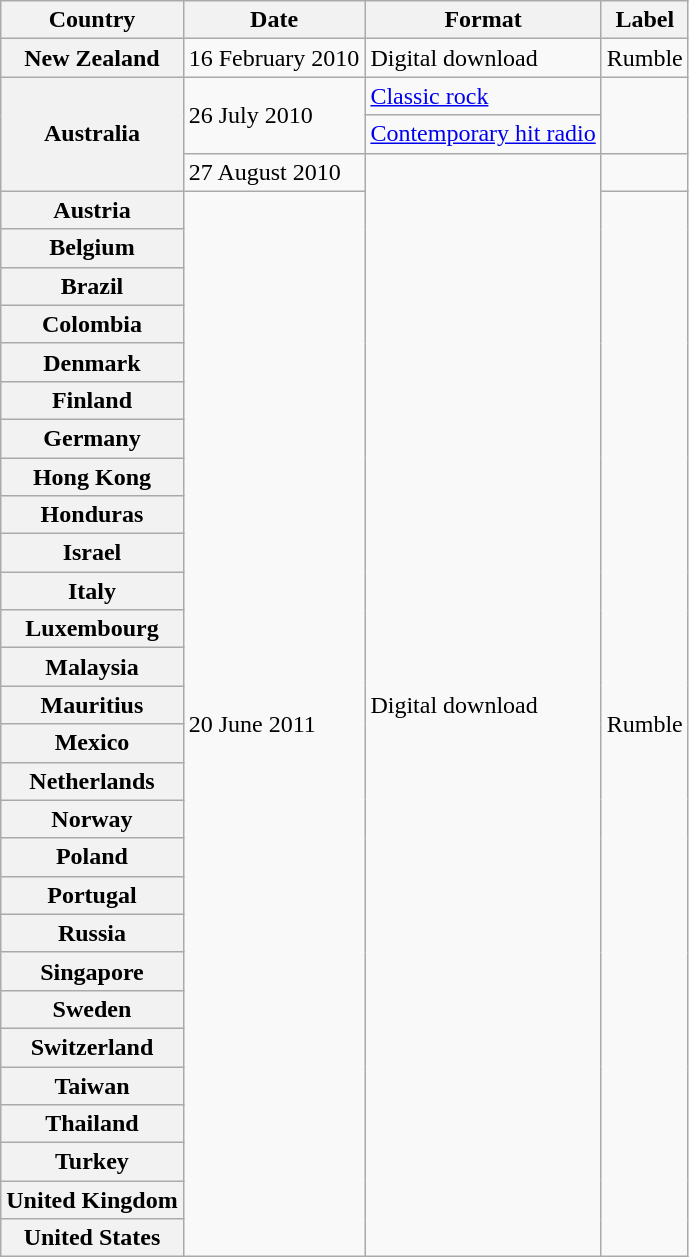<table class="wikitable plainrowheaders">
<tr>
<th scope="col">Country</th>
<th scope="col">Date</th>
<th scope="col">Format</th>
<th scope="col">Label</th>
</tr>
<tr>
<th scope="row">New Zealand</th>
<td>16 February 2010</td>
<td>Digital download</td>
<td>Rumble</td>
</tr>
<tr>
<th scope="row" rowspan="3">Australia</th>
<td rowspan="2">26 July 2010</td>
<td><a href='#'>Classic rock</a></td>
<td rowspan="2"></td>
</tr>
<tr>
<td><a href='#'>Contemporary hit radio</a></td>
</tr>
<tr>
<td>27 August 2010</td>
<td rowspan="30">Digital download</td>
<td></td>
</tr>
<tr>
<th scope="row">Austria</th>
<td rowspan="29">20 June 2011</td>
<td rowspan="29">Rumble</td>
</tr>
<tr>
<th scope="row">Belgium</th>
</tr>
<tr>
<th scope="row">Brazil</th>
</tr>
<tr>
<th scope="row">Colombia</th>
</tr>
<tr>
<th scope="row">Denmark</th>
</tr>
<tr>
<th scope="row">Finland</th>
</tr>
<tr>
<th scope="row">Germany</th>
</tr>
<tr>
<th scope="row">Hong Kong</th>
</tr>
<tr>
<th scope="row">Honduras</th>
</tr>
<tr>
<th scope="row">Israel</th>
</tr>
<tr>
<th scope="row">Italy</th>
</tr>
<tr>
<th scope="row">Luxembourg</th>
</tr>
<tr>
<th scope="row">Malaysia</th>
</tr>
<tr>
<th scope="row">Mauritius</th>
</tr>
<tr>
<th scope="row">Mexico</th>
</tr>
<tr>
<th scope="row">Netherlands</th>
</tr>
<tr>
<th scope="row">Norway</th>
</tr>
<tr>
<th scope="row">Poland</th>
</tr>
<tr>
<th scope="row">Portugal</th>
</tr>
<tr>
<th scope="row">Russia</th>
</tr>
<tr>
<th scope="row">Singapore</th>
</tr>
<tr>
<th scope="row">Sweden</th>
</tr>
<tr>
<th scope="row">Switzerland</th>
</tr>
<tr>
<th scope="row">Taiwan</th>
</tr>
<tr>
<th scope="row">Thailand</th>
</tr>
<tr>
<th scope="row">Turkey</th>
</tr>
<tr>
<th scope="row">United Kingdom</th>
</tr>
<tr>
<th scope="row">United States</th>
</tr>
</table>
